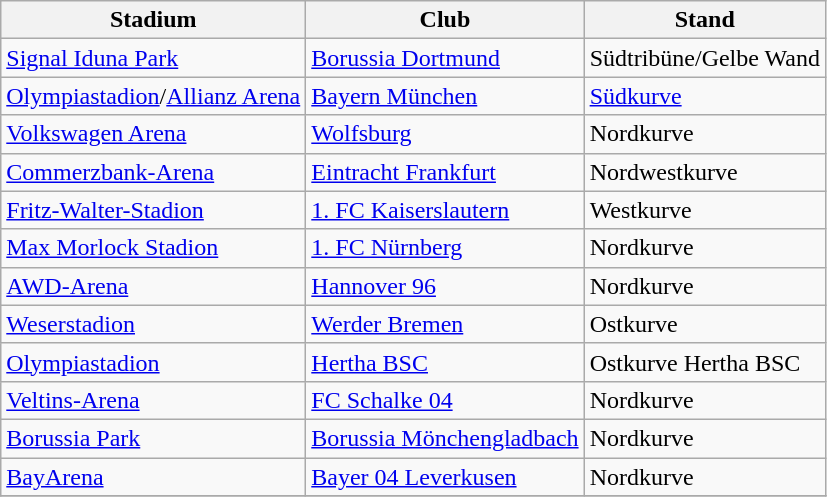<table class="wikitable">
<tr>
<th>Stadium</th>
<th>Club</th>
<th>Stand</th>
</tr>
<tr>
<td style="text-align:left;"><a href='#'>Signal Iduna Park</a></td>
<td><a href='#'>Borussia Dortmund</a></td>
<td>Südtribüne/Gelbe Wand</td>
</tr>
<tr>
<td style="text-align:left;"><a href='#'>Olympiastadion</a>/<a href='#'>Allianz Arena</a></td>
<td><a href='#'>Bayern München</a></td>
<td><a href='#'>Südkurve</a></td>
</tr>
<tr>
<td style="text-align:left;"><a href='#'>Volkswagen Arena</a></td>
<td><a href='#'>Wolfsburg</a></td>
<td>Nordkurve</td>
</tr>
<tr>
<td style="text-align:left;"><a href='#'>Commerzbank-Arena</a></td>
<td><a href='#'>Eintracht Frankfurt</a></td>
<td>Nordwestkurve</td>
</tr>
<tr>
<td style="text-align:left;"><a href='#'>Fritz-Walter-Stadion</a></td>
<td><a href='#'>1. FC Kaiserslautern</a></td>
<td>Westkurve</td>
</tr>
<tr>
<td style="text-align:left;"><a href='#'>Max Morlock Stadion</a></td>
<td><a href='#'>1. FC Nürnberg</a></td>
<td>Nordkurve</td>
</tr>
<tr>
<td style="text-align:left;"><a href='#'>AWD-Arena</a></td>
<td><a href='#'>Hannover 96</a></td>
<td>Nordkurve</td>
</tr>
<tr>
<td style="text-align:left;"><a href='#'>Weserstadion</a></td>
<td><a href='#'>Werder Bremen</a></td>
<td>Ostkurve</td>
</tr>
<tr>
<td style="text-align:left;"><a href='#'>Olympiastadion</a></td>
<td><a href='#'>Hertha BSC</a></td>
<td>Ostkurve Hertha BSC</td>
</tr>
<tr>
<td style="text-align:left;"><a href='#'>Veltins-Arena</a></td>
<td><a href='#'>FC Schalke 04</a></td>
<td>Nordkurve</td>
</tr>
<tr>
<td style="text-align:left;"><a href='#'>Borussia Park</a></td>
<td><a href='#'>Borussia Mönchengladbach</a></td>
<td>Nordkurve</td>
</tr>
<tr>
<td style="text-align:left;"><a href='#'>BayArena</a></td>
<td><a href='#'>Bayer 04 Leverkusen</a></td>
<td>Nordkurve</td>
</tr>
<tr>
</tr>
</table>
